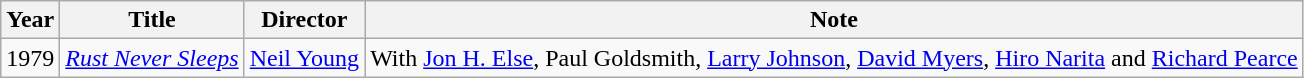<table class="wikitable">
<tr>
<th>Year</th>
<th>Title</th>
<th>Director</th>
<th>Note</th>
</tr>
<tr>
<td>1979</td>
<td><em><a href='#'>Rust Never Sleeps</a></em></td>
<td><a href='#'>Neil Young</a></td>
<td>With <a href='#'>Jon H. Else</a>, Paul Goldsmith, <a href='#'>Larry Johnson</a>, <a href='#'>David Myers</a>, <a href='#'>Hiro Narita</a> and <a href='#'>Richard Pearce</a></td>
</tr>
</table>
